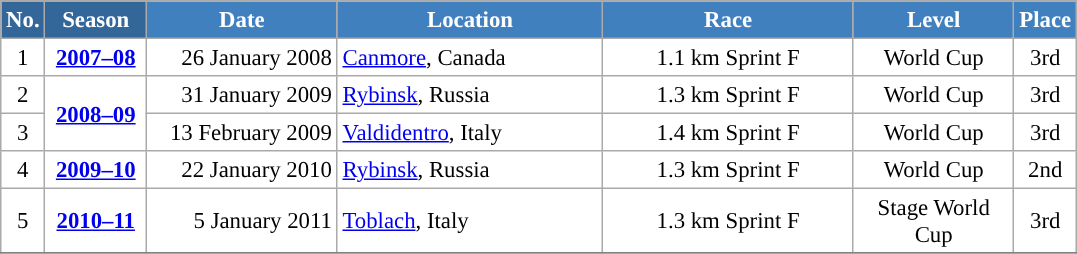<table class="wikitable sortable" style="font-size:95%; text-align:center; border:grey solid 1px; border-collapse:collapse; background:#ffffff;">
<tr style="background:#efefef;">
<th style="background-color:#369; color:white;">No.</th>
<th style="background-color:#369; color:white;">Season</th>
<th style="background-color:#4180be; color:white; width:120px;">Date</th>
<th style="background-color:#4180be; color:white; width:170px;">Location</th>
<th style="background-color:#4180be; color:white; width:160px;">Race</th>
<th style="background-color:#4180be; color:white; width:100px;">Level</th>
<th style="background-color:#4180be; color:white;">Place</th>
</tr>
<tr>
<td align=center>1</td>
<td rowspan=1 align=center><strong> <a href='#'>2007–08</a> </strong></td>
<td align=right>26 January 2008</td>
<td align=left> <a href='#'>Canmore</a>, Canada</td>
<td>1.1 km Sprint F</td>
<td>World Cup</td>
<td>3rd</td>
</tr>
<tr>
<td align=center>2</td>
<td rowspan=2 align=center><strong> <a href='#'>2008–09</a> </strong></td>
<td align=right>31 January 2009</td>
<td align=left> <a href='#'>Rybinsk</a>, Russia</td>
<td>1.3 km Sprint F</td>
<td>World Cup</td>
<td>3rd</td>
</tr>
<tr>
<td align=center>3</td>
<td align=right>13 February 2009</td>
<td align=left> <a href='#'>Valdidentro</a>, Italy</td>
<td>1.4 km Sprint F</td>
<td>World Cup</td>
<td>3rd</td>
</tr>
<tr>
<td align=center>4</td>
<td rowspan=1 align=center><strong> <a href='#'>2009–10</a> </strong></td>
<td align=right>22 January 2010</td>
<td align=left> <a href='#'>Rybinsk</a>, Russia</td>
<td>1.3 km Sprint F</td>
<td>World Cup</td>
<td>2nd</td>
</tr>
<tr>
<td align=center>5</td>
<td rowspan=1 align=center><strong> <a href='#'>2010–11</a> </strong></td>
<td align=right>5 January 2011</td>
<td align=left> <a href='#'>Toblach</a>, Italy</td>
<td>1.3 km Sprint F</td>
<td>Stage World Cup</td>
<td>3rd</td>
</tr>
<tr>
</tr>
</table>
